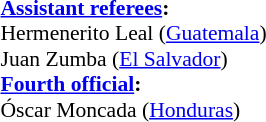<table width=100% style="font-size: 90%">
<tr>
<td><br><strong><a href='#'>Assistant referees</a>:</strong>
<br>Hermenerito Leal (<a href='#'>Guatemala</a>)
<br>Juan Zumba (<a href='#'>El Salvador</a>)
<br><strong><a href='#'>Fourth official</a>:</strong>
<br>Óscar Moncada (<a href='#'>Honduras</a>)</td>
</tr>
</table>
